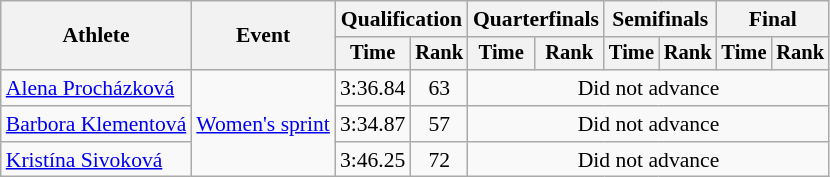<table class="wikitable" style="font-size:90%">
<tr>
<th rowspan=2>Athlete</th>
<th rowspan=2>Event</th>
<th colspan=2>Qualification</th>
<th colspan=2>Quarterfinals</th>
<th colspan=2>Semifinals</th>
<th colspan=2>Final</th>
</tr>
<tr style="font-size:95%">
<th>Time</th>
<th>Rank</th>
<th>Time</th>
<th>Rank</th>
<th>Time</th>
<th>Rank</th>
<th>Time</th>
<th>Rank</th>
</tr>
<tr align=center>
<td align=left><a href='#'>Alena Procházková</a></td>
<td align=left rowspan=3><a href='#'>Women's sprint</a></td>
<td>3:36.84</td>
<td>63</td>
<td colspan=6>Did not advance</td>
</tr>
<tr align=center>
<td align=left><a href='#'>Barbora Klementová</a></td>
<td>3:34.87</td>
<td>57</td>
<td colspan=6>Did not advance</td>
</tr>
<tr align=center>
<td align=left><a href='#'>Kristína Sivoková</a></td>
<td>3:46.25</td>
<td>72</td>
<td colspan=6>Did not advance</td>
</tr>
</table>
